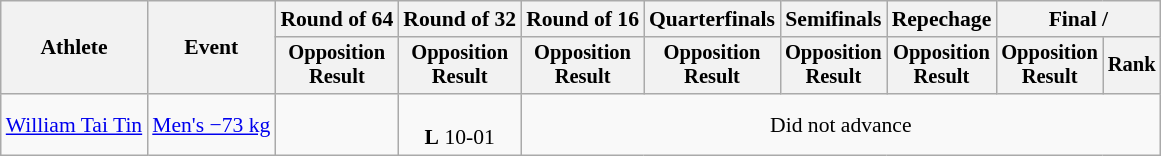<table class="wikitable" style="font-size:90%">
<tr>
<th rowspan="2">Athlete</th>
<th rowspan="2">Event</th>
<th>Round of 64</th>
<th>Round of 32</th>
<th>Round of 16</th>
<th>Quarterfinals</th>
<th>Semifinals</th>
<th>Repechage</th>
<th colspan=2>Final / </th>
</tr>
<tr style="font-size:95%">
<th>Opposition<br>Result</th>
<th>Opposition<br>Result</th>
<th>Opposition<br>Result</th>
<th>Opposition<br>Result</th>
<th>Opposition<br>Result</th>
<th>Opposition<br>Result</th>
<th>Opposition<br>Result</th>
<th>Rank</th>
</tr>
<tr align=center>
<td align=left><a href='#'>William Tai Tin</a></td>
<td align=left><a href='#'>Men's −73 kg</a></td>
<td></td>
<td><br><strong>L</strong> 10-01</td>
<td colspan=6>Did not advance</td>
</tr>
</table>
